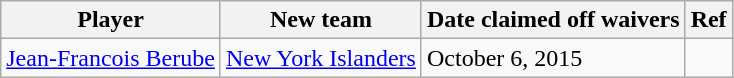<table class="wikitable">
<tr>
<th>Player</th>
<th>New team</th>
<th>Date claimed off waivers</th>
<th>Ref</th>
</tr>
<tr>
<td><a href='#'>Jean-Francois Berube</a></td>
<td><a href='#'>New York Islanders</a></td>
<td>October 6, 2015</td>
<td></td>
</tr>
</table>
